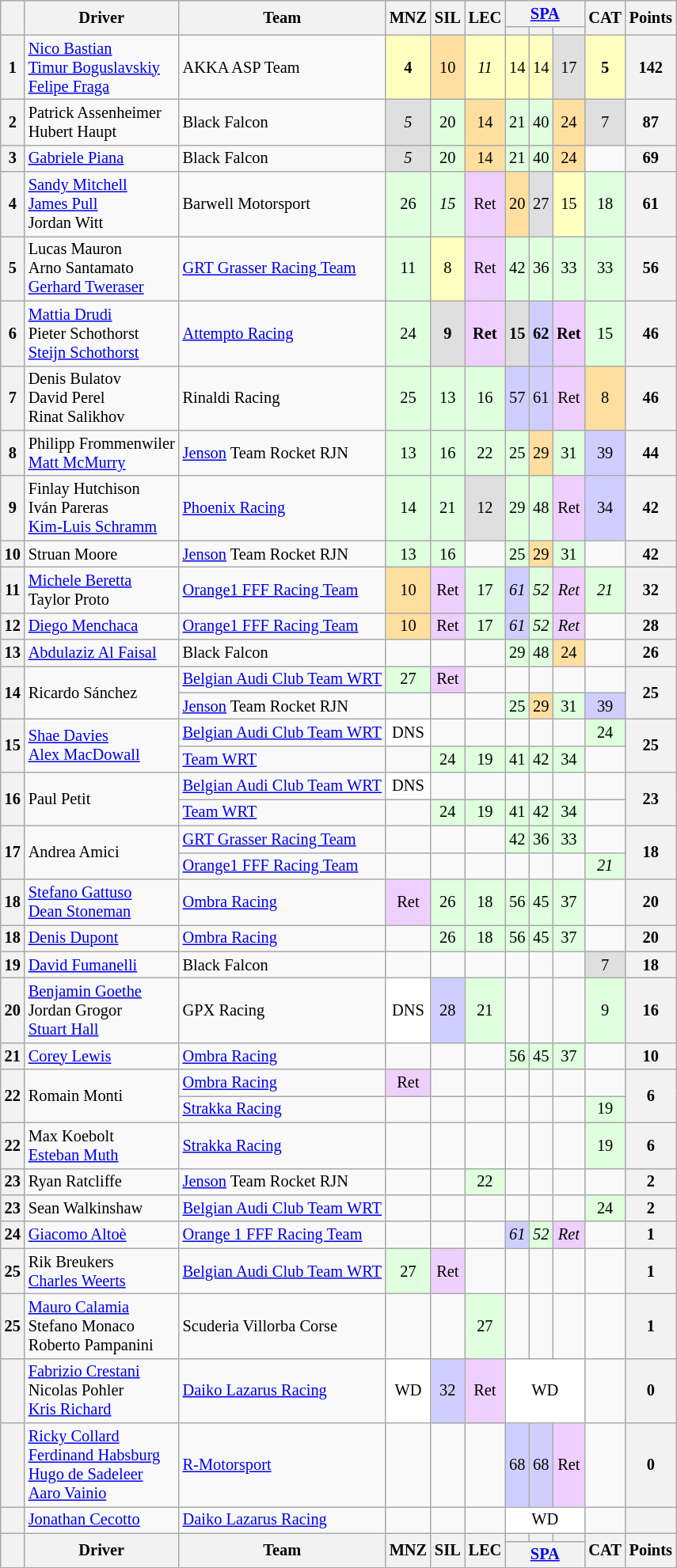<table class="wikitable" style="font-size: 85%; text-align:center;">
<tr>
<th rowspan=2></th>
<th rowspan=2>Driver</th>
<th rowspan=2>Team</th>
<th rowspan=2>MNZ<br></th>
<th rowspan=2>SIL<br></th>
<th rowspan=2>LEC<br></th>
<th colspan=3><a href='#'>SPA</a><br></th>
<th rowspan=2>CAT<br></th>
<th rowspan=2>Points</th>
</tr>
<tr>
<th></th>
<th></th>
<th></th>
</tr>
<tr>
<th>1</th>
<td align=left> <a href='#'>Nico Bastian</a><br> <a href='#'>Timur Boguslavskiy</a><br> <a href='#'>Felipe Fraga</a></td>
<td align=left> AKKA ASP Team</td>
<td style="background:#FFFFBF;"><strong>4</strong></td>
<td style="background:#FFDF9F;">10</td>
<td style="background:#FFFFBF;"><em>11</em></td>
<td style="background:#FFFFBF;">14</td>
<td style="background:#FFFFBF;">14</td>
<td style="background:#DFDFDF;">17</td>
<td style="background:#FFFFBF;"><strong>5</strong></td>
<th>142</th>
</tr>
<tr>
<th>2</th>
<td align=left> Patrick Assenheimer<br> Hubert Haupt</td>
<td align=left> Black Falcon</td>
<td style="background:#DFDFDF;"><em>5</em></td>
<td style="background:#DFFFDF;">20</td>
<td style="background:#FFDF9F;">14</td>
<td style="background:#DFFFDF;">21</td>
<td style="background:#DFFFDF;">40</td>
<td style="background:#FFDF9F;">24</td>
<td style="background:#DFDFDF;">7</td>
<th>87</th>
</tr>
<tr>
<th>3</th>
<td align=left> <a href='#'>Gabriele Piana</a></td>
<td align=left> Black Falcon</td>
<td style="background:#DFDFDF;"><em>5</em></td>
<td style="background:#DFFFDF;">20</td>
<td style="background:#FFDF9F;">14</td>
<td style="background:#DFFFDF;">21</td>
<td style="background:#DFFFDF;">40</td>
<td style="background:#FFDF9F;">24</td>
<td></td>
<th>69</th>
</tr>
<tr>
<th>4</th>
<td align=left> <a href='#'>Sandy Mitchell</a><br> <a href='#'>James Pull</a><br> Jordan Witt</td>
<td align=left> Barwell Motorsport</td>
<td style="background:#DFFFDF;">26</td>
<td style="background:#DFFFDF;"><em>15</em></td>
<td style="background:#EFCFFF;">Ret</td>
<td style="background:#FFDF9F;">20</td>
<td style="background:#DFDFDF;">27</td>
<td style="background:#FFFFBF;">15</td>
<td style="background:#DFFFDF;">18</td>
<th>61</th>
</tr>
<tr>
<th>5</th>
<td align=left> Lucas Mauron<br> Arno Santamato<br> <a href='#'>Gerhard Tweraser</a></td>
<td align=left> <a href='#'>GRT Grasser Racing Team</a></td>
<td style="background:#DFFFDF;">11</td>
<td style="background:#FFFFBF;">8</td>
<td style="background:#EFCFFF;">Ret</td>
<td style="background:#DFFFDF;">42</td>
<td style="background:#DFFFDF;">36</td>
<td style="background:#DFFFDF;">33</td>
<td style="background:#DFFFDF;">33</td>
<th>56</th>
</tr>
<tr>
<th>6</th>
<td align=left> <a href='#'>Mattia Drudi</a><br> Pieter Schothorst<br> <a href='#'>Steijn Schothorst</a></td>
<td align=left> <a href='#'>Attempto Racing</a></td>
<td style="background:#DFFFDF;">24</td>
<td style="background:#DFDFDF;"><strong>9</strong></td>
<td style="background:#EFCFFF;"><strong>Ret</strong></td>
<td style="background:#DFDFDF;"><strong>15</strong></td>
<td style="background:#CFCFFF;"><strong>62</strong></td>
<td style="background:#EFCFFF;"><strong>Ret</strong></td>
<td style="background:#DFFFDF;">15</td>
<th>46</th>
</tr>
<tr>
<th>7</th>
<td align=left> Denis Bulatov<br> David Perel<br> Rinat Salikhov</td>
<td align=left> Rinaldi Racing</td>
<td style="background:#DFFFDF;">25</td>
<td style="background:#DFFFDF;">13</td>
<td style="background:#DFFFDF;">16</td>
<td style="background:#CFCFFF;">57</td>
<td style="background:#CFCFFF;">61</td>
<td style="background:#EFCFFF;">Ret</td>
<td style="background:#FFDF9F;">8</td>
<th>46</th>
</tr>
<tr>
<th>8</th>
<td align=left> Philipp Frommenwiler<br> <a href='#'>Matt McMurry</a></td>
<td align=left> <a href='#'>Jenson</a> Team Rocket RJN</td>
<td style="background:#DFFFDF;">13</td>
<td style="background:#DFFFDF;">16</td>
<td style="background:#DFFFDF;">22</td>
<td style="background:#DFFFDF;">25</td>
<td style="background:#FFDF9F;">29</td>
<td style="background:#DFFFDF;">31</td>
<td style="background:#CFCFFF;">39</td>
<th>44</th>
</tr>
<tr>
<th>9</th>
<td align=left> Finlay Hutchison<br> Iván Pareras<br> <a href='#'>Kim-Luis Schramm</a></td>
<td align=left> <a href='#'>Phoenix Racing</a></td>
<td style="background:#DFFFDF;">14</td>
<td style="background:#DFFFDF;">21</td>
<td style="background:#DFDFDF;">12</td>
<td style="background:#DFFFDF;">29</td>
<td style="background:#DFFFDF;">48</td>
<td style="background:#EFCFFF;">Ret</td>
<td style="background:#CFCFFF;">34</td>
<th>42</th>
</tr>
<tr>
<th>10</th>
<td align=left> Struan Moore</td>
<td align=left> <a href='#'>Jenson</a> Team Rocket RJN</td>
<td style="background:#DFFFDF;">13</td>
<td style="background:#DFFFDF;">16</td>
<td></td>
<td style="background:#DFFFDF;">25</td>
<td style="background:#FFDF9F;">29</td>
<td style="background:#DFFFDF;">31</td>
<td></td>
<th>42</th>
</tr>
<tr>
<th>11</th>
<td align=left> <a href='#'>Michele Beretta</a><br> Taylor Proto</td>
<td align=left> <a href='#'>Orange1 FFF Racing Team</a></td>
<td style="background:#FFDF9F;">10</td>
<td style="background:#EFCFFF;">Ret</td>
<td style="background:#DFFFDF;">17</td>
<td style="background:#CFCFFF;"><em>61</em></td>
<td style="background:#DFFFDF;"><em>52</em></td>
<td style="background:#EFCFFF;"><em>Ret</em></td>
<td style="background:#DFFFDF;"><em>21</em></td>
<th>32</th>
</tr>
<tr>
<th>12</th>
<td align=left> <a href='#'>Diego Menchaca</a></td>
<td align=left> <a href='#'>Orange1 FFF Racing Team</a></td>
<td style="background:#FFDF9F;">10</td>
<td style="background:#EFCFFF;">Ret</td>
<td style="background:#DFFFDF;">17</td>
<td style="background:#CFCFFF;"><em>61</em></td>
<td style="background:#DFFFDF;"><em>52</em></td>
<td style="background:#EFCFFF;"><em>Ret</em></td>
<td></td>
<th>28</th>
</tr>
<tr>
<th>13</th>
<td align=left> <a href='#'>Abdulaziz Al Faisal</a></td>
<td align=left> Black Falcon</td>
<td></td>
<td></td>
<td></td>
<td style="background:#DFFFDF;">29</td>
<td style="background:#DFFFDF;">48</td>
<td style="background:#FFDF9F;">24</td>
<td></td>
<th>26</th>
</tr>
<tr>
<th rowspan=2>14</th>
<td rowspan=2 align=left> Ricardo Sánchez</td>
<td align=left> <a href='#'>Belgian Audi Club Team WRT</a></td>
<td style="background:#DFFFDF;">27</td>
<td style="background:#EFCFFF;">Ret</td>
<td></td>
<td></td>
<td></td>
<td></td>
<td></td>
<th rowspan=2>25</th>
</tr>
<tr>
<td align=left> <a href='#'>Jenson</a> Team Rocket RJN</td>
<td></td>
<td></td>
<td></td>
<td style="background:#DFFFDF;">25</td>
<td style="background:#FFDF9F;">29</td>
<td style="background:#DFFFDF;">31</td>
<td style="background:#CFCFFF;">39</td>
</tr>
<tr>
<th rowspan=2>15</th>
<td rowspan=2 align=left> <a href='#'>Shae Davies</a><br> <a href='#'>Alex MacDowall</a></td>
<td align=left> <a href='#'>Belgian Audi Club Team WRT</a></td>
<td style="background:#FFFFFF;">DNS</td>
<td></td>
<td></td>
<td></td>
<td></td>
<td></td>
<td style="background:#DFFFDF;">24</td>
<th rowspan=2>25</th>
</tr>
<tr>
<td align=left> <a href='#'>Team WRT</a></td>
<td></td>
<td style="background:#DFFFDF;">24</td>
<td style="background:#DFFFDF;">19</td>
<td style="background:#DFFFDF;">41</td>
<td style="background:#DFFFDF;">42</td>
<td style="background:#DFFFDF;">34</td>
<td></td>
</tr>
<tr>
<th rowspan=2>16</th>
<td rowspan=2 align=left> Paul Petit</td>
<td align=left> <a href='#'>Belgian Audi Club Team WRT</a></td>
<td style="background:#FFFFFF;">DNS</td>
<td></td>
<td></td>
<td></td>
<td></td>
<td></td>
<td></td>
<th rowspan=2>23</th>
</tr>
<tr>
<td align=left> <a href='#'>Team WRT</a></td>
<td></td>
<td style="background:#DFFFDF;">24</td>
<td style="background:#DFFFDF;">19</td>
<td style="background:#DFFFDF;">41</td>
<td style="background:#DFFFDF;">42</td>
<td style="background:#DFFFDF;">34</td>
<td></td>
</tr>
<tr>
<th rowspan=2>17</th>
<td rowspan=2 align=left> Andrea Amici</td>
<td align=left> <a href='#'>GRT Grasser Racing Team</a></td>
<td></td>
<td></td>
<td></td>
<td style="background:#DFFFDF;">42</td>
<td style="background:#DFFFDF;">36</td>
<td style="background:#DFFFDF;">33</td>
<td></td>
<th rowspan=2>18</th>
</tr>
<tr>
<td align=left> <a href='#'>Orange1 FFF Racing Team</a></td>
<td></td>
<td></td>
<td></td>
<td></td>
<td></td>
<td></td>
<td style="background:#DFFFDF;"><em>21</em></td>
</tr>
<tr>
<th>18</th>
<td align=left> <a href='#'>Stefano Gattuso</a><br> <a href='#'>Dean Stoneman</a></td>
<td align=left> <a href='#'>Ombra Racing</a></td>
<td style="background:#EFCFFF;">Ret</td>
<td style="background:#DFFFDF;">26</td>
<td style="background:#DFFFDF;">18</td>
<td style="background:#DFFFDF;">56</td>
<td style="background:#DFFFDF;">45</td>
<td style="background:#DFFFDF;">37</td>
<td></td>
<th>20</th>
</tr>
<tr>
<th>18</th>
<td align=left> <a href='#'>Denis Dupont</a></td>
<td align=left> <a href='#'>Ombra Racing</a></td>
<td></td>
<td style="background:#DFFFDF;">26</td>
<td style="background:#DFFFDF;">18</td>
<td style="background:#DFFFDF;">56</td>
<td style="background:#DFFFDF;">45</td>
<td style="background:#DFFFDF;">37</td>
<td></td>
<th>20</th>
</tr>
<tr>
<th>19</th>
<td align=left> <a href='#'>David Fumanelli</a></td>
<td align=left> Black Falcon</td>
<td></td>
<td></td>
<td></td>
<td></td>
<td></td>
<td></td>
<td style="background:#DFDFDF;">7</td>
<th>18</th>
</tr>
<tr>
<th>20</th>
<td align=left> <a href='#'>Benjamin Goethe</a><br> Jordan Grogor<br> <a href='#'>Stuart Hall</a></td>
<td align=left> GPX Racing</td>
<td style="background:#FFFFFF;">DNS</td>
<td style="background:#CFCFFF;">28</td>
<td style="background:#DFFFDF;">21</td>
<td></td>
<td></td>
<td></td>
<td style="background:#DFFFDF;">9</td>
<th>16</th>
</tr>
<tr>
<th>21</th>
<td align=left> <a href='#'>Corey Lewis</a></td>
<td align=left> <a href='#'>Ombra Racing</a></td>
<td></td>
<td></td>
<td></td>
<td style="background:#DFFFDF;">56</td>
<td style="background:#DFFFDF;">45</td>
<td style="background:#DFFFDF;">37</td>
<td></td>
<th>10</th>
</tr>
<tr>
<th rowspan=2>22</th>
<td rowspan=2 align=left> Romain Monti</td>
<td align=left> <a href='#'>Ombra Racing</a></td>
<td style="background:#EFCFFF;">Ret</td>
<td></td>
<td></td>
<td></td>
<td></td>
<td></td>
<td></td>
<th rowspan=2>6</th>
</tr>
<tr>
<td align=left> <a href='#'>Strakka Racing</a></td>
<td></td>
<td></td>
<td></td>
<td></td>
<td></td>
<td></td>
<td style="background:#DFFFDF;">19</td>
</tr>
<tr>
<th>22</th>
<td align=left> Max Koebolt<br> <a href='#'>Esteban Muth</a></td>
<td align=left> <a href='#'>Strakka Racing</a></td>
<td></td>
<td></td>
<td></td>
<td></td>
<td></td>
<td></td>
<td style="background:#DFFFDF;">19</td>
<th>6</th>
</tr>
<tr>
<th>23</th>
<td align=left> Ryan Ratcliffe</td>
<td align=left> <a href='#'>Jenson</a> Team Rocket RJN</td>
<td></td>
<td></td>
<td style="background:#DFFFDF;">22</td>
<td></td>
<td></td>
<td></td>
<td></td>
<th>2</th>
</tr>
<tr>
<th>23</th>
<td align=left> Sean Walkinshaw</td>
<td align=left> <a href='#'>Belgian Audi Club Team WRT</a></td>
<td></td>
<td></td>
<td></td>
<td></td>
<td></td>
<td></td>
<td style="background:#DFFFDF;">24</td>
<th>2</th>
</tr>
<tr>
<th>24</th>
<td align=left> <a href='#'>Giacomo Altoè</a></td>
<td align=left> <a href='#'>Orange 1 FFF Racing Team</a></td>
<td></td>
<td></td>
<td></td>
<td style="background:#CFCFFF;"><em>61</em></td>
<td style="background:#DFFFDF;"><em>52</em></td>
<td style="background:#EFCFFF;"><em>Ret</em></td>
<td></td>
<th>1</th>
</tr>
<tr>
<th>25</th>
<td align=left> Rik Breukers<br> <a href='#'>Charles Weerts</a></td>
<td align=left> <a href='#'>Belgian Audi Club Team WRT</a></td>
<td style="background:#DFFFDF;">27</td>
<td style="background:#EFCFFF;">Ret</td>
<td></td>
<td></td>
<td></td>
<td></td>
<td></td>
<th>1</th>
</tr>
<tr>
<th>25</th>
<td align=left> <a href='#'>Mauro Calamia</a><br> Stefano Monaco<br> Roberto Pampanini</td>
<td align=left> Scuderia Villorba Corse</td>
<td></td>
<td></td>
<td style="background:#DFFFDF;">27</td>
<td></td>
<td></td>
<td></td>
<td></td>
<th>1</th>
</tr>
<tr>
<th></th>
<td align=left> <a href='#'>Fabrizio Crestani</a><br> Nicolas Pohler<br> <a href='#'>Kris Richard</a></td>
<td align=left> <a href='#'>Daiko Lazarus Racing</a></td>
<td style="background:#FFFFFF;">WD</td>
<td style="background:#CFCFFF;">32</td>
<td style="background:#EFCFFF;">Ret</td>
<td colspan=3 style="background:#FFFFFF;">WD</td>
<td></td>
<th>0</th>
</tr>
<tr>
<th></th>
<td align=left> <a href='#'>Ricky Collard</a><br> <a href='#'>Ferdinand Habsburg</a><br> <a href='#'>Hugo de Sadeleer</a><br> <a href='#'>Aaro Vainio</a></td>
<td align=left> <a href='#'>R-Motorsport</a></td>
<td></td>
<td></td>
<td></td>
<td style="background:#CFCFFF;">68</td>
<td style="background:#CFCFFF;">68</td>
<td style="background:#EFCFFF;">Ret</td>
<td></td>
<th>0</th>
</tr>
<tr>
<th></th>
<td align=left> <a href='#'>Jonathan Cecotto</a></td>
<td align=left> <a href='#'>Daiko Lazarus Racing</a></td>
<td></td>
<td></td>
<td></td>
<td colspan=3 style="background:#FFFFFF;">WD</td>
<td></td>
<th></th>
</tr>
<tr valign="top">
<th valign=middle rowspan=2></th>
<th valign=middle rowspan=2>Driver</th>
<th valign=middle rowspan=2>Team</th>
<th valign=middle rowspan=2>MNZ<br></th>
<th valign=middle rowspan=2>SIL<br></th>
<th valign=middle rowspan=2>LEC<br></th>
<th></th>
<th></th>
<th></th>
<th valign=middle rowspan=2>CAT<br></th>
<th valign=middle rowspan=2>Points</th>
</tr>
<tr>
<th colspan=3><a href='#'>SPA</a><br></th>
</tr>
</table>
